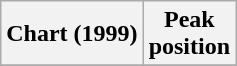<table class="wikitable plainrowheaders sortable">
<tr>
<th>Chart (1999)</th>
<th>Peak<br>position</th>
</tr>
<tr>
</tr>
</table>
